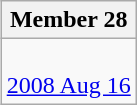<table class=wikitable align=right>
<tr>
<th>Member 28</th>
</tr>
<tr>
<td><br><a href='#'>2008 Aug 16</a></td>
</tr>
</table>
